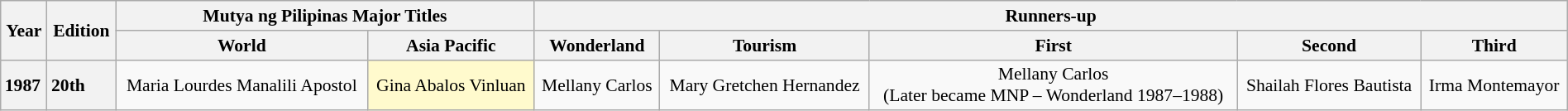<table class="wikitable" style="text-align:center; font-size:90%; line-height:17px; width:100%;">
<tr>
<th width:03%;" scope="col" rowspan="2">Year</th>
<th width:03%;" scope="col" rowspan="2">Edition</th>
<th width:08%;" scope="col" colspan="2">Mutya ng Pilipinas Major Titles</th>
<th width:05%;" scope="col" colspan="5">Runners-up</th>
</tr>
<tr>
<th width:12%;" scope="col">World</th>
<th width:12%;" scope="col">Asia Pacific</th>
<th width:12%;" scope="col">Wonderland</th>
<th width:12%;" scope="col">Tourism</th>
<th width:12%;" scope="col">First</th>
<th width:12%;" scope="col">Second</th>
<th width:12%;" scope="col">Third</th>
</tr>
<tr>
<th style="text-align:left;">1987</th>
<th style="text-align:left;">20th</th>
<td>Maria Lourdes Manalili Apostol</td>
<td style="background:#FFFACD;">Gina Abalos Vinluan</td>
<td>Mellany Carlos</td>
<td>Mary Gretchen Hernandez</td>
<td>Mellany Carlos <br>(Later became MNP – Wonderland 1987–1988)</td>
<td>Shailah Flores Bautista</td>
<td>Irma Montemayor</td>
</tr>
</table>
